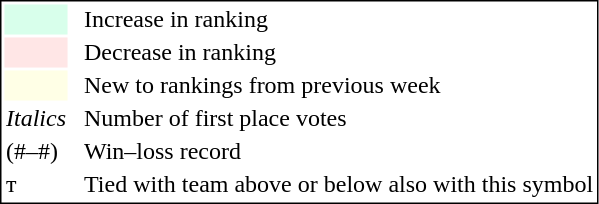<table style="border:1px solid black;">
<tr>
<td style="background:#D8FFEB; width:20px;"></td>
<td> </td>
<td>Increase in ranking</td>
</tr>
<tr>
<td style="background:#FFE6E6; width:20px;"></td>
<td> </td>
<td>Decrease in ranking</td>
</tr>
<tr>
<td style="background:#FFFFE6; width:20px;"></td>
<td> </td>
<td>New to rankings from previous week</td>
</tr>
<tr>
<td><em>Italics</em></td>
<td> </td>
<td>Number of first place votes</td>
</tr>
<tr>
<td>(#–#)</td>
<td> </td>
<td>Win–loss record</td>
</tr>
<tr>
<td>т</td>
<td></td>
<td>Tied with team above or below also with this symbol</td>
</tr>
</table>
